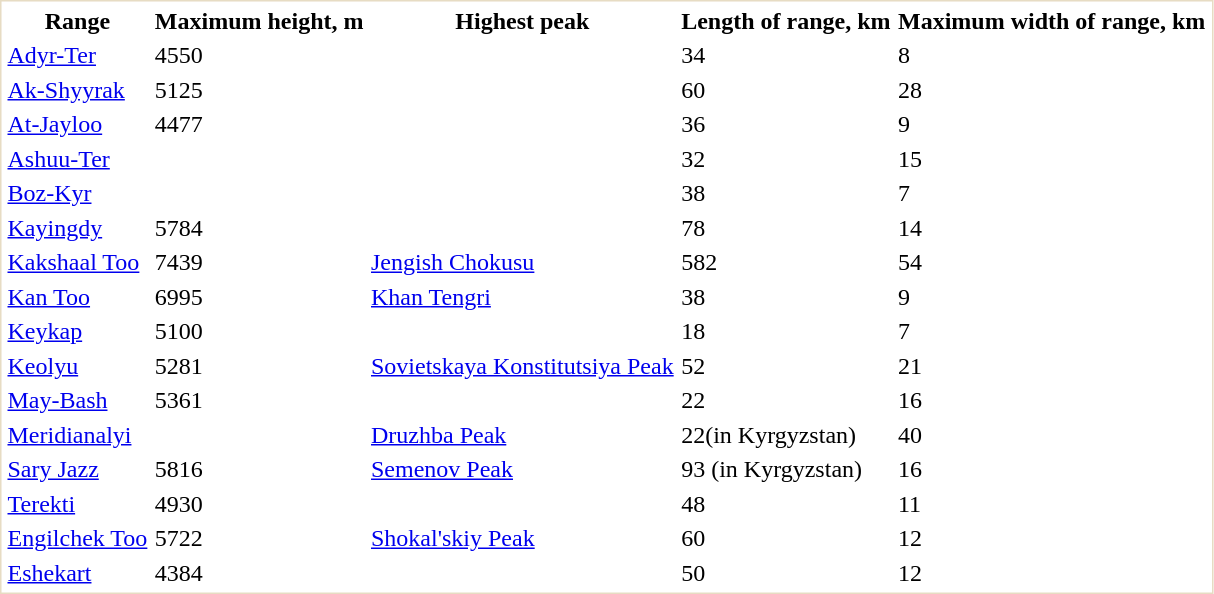<table class="sortable" border=0 cellspacing=3 cellpadding=1 style="border:1px solid #e7dcc3">
<tr>
<th>Range</th>
<th>Maximum height, m</th>
<th>Highest peak</th>
<th>Length of range, km</th>
<th>Maximum width of range, km</th>
</tr>
<tr>
<td><a href='#'>Adyr-Ter</a></td>
<td>4550</td>
<td></td>
<td>34</td>
<td>8</td>
</tr>
<tr>
<td><a href='#'>Ak-Shyyrak</a></td>
<td>5125</td>
<td></td>
<td>60</td>
<td>28</td>
</tr>
<tr>
<td><a href='#'>At-Jayloo</a></td>
<td>4477</td>
<td></td>
<td>36</td>
<td>9</td>
</tr>
<tr>
<td><a href='#'>Ashuu-Ter</a></td>
<td></td>
<td></td>
<td>32</td>
<td>15</td>
</tr>
<tr>
<td><a href='#'>Boz-Kyr</a></td>
<td></td>
<td></td>
<td>38</td>
<td>7</td>
</tr>
<tr>
<td><a href='#'>Kayingdy</a></td>
<td>5784</td>
<td></td>
<td>78</td>
<td>14</td>
</tr>
<tr>
<td><a href='#'>Kakshaal Too</a></td>
<td>7439</td>
<td><a href='#'>Jengish Chokusu</a></td>
<td>582</td>
<td>54</td>
</tr>
<tr>
<td><a href='#'>Kan Too</a></td>
<td>6995</td>
<td><a href='#'>Khan Tengri</a></td>
<td>38</td>
<td>9</td>
</tr>
<tr>
<td><a href='#'>Keykap</a></td>
<td>5100</td>
<td></td>
<td>18</td>
<td>7</td>
</tr>
<tr>
<td><a href='#'>Keolyu</a></td>
<td>5281</td>
<td><a href='#'>Sovietskaya Konstitutsiya Peak</a></td>
<td>52</td>
<td>21</td>
</tr>
<tr>
<td><a href='#'>May-Bash</a></td>
<td>5361</td>
<td></td>
<td>22</td>
<td>16</td>
</tr>
<tr>
<td><a href='#'>Meridianalyi</a></td>
<td></td>
<td><a href='#'>Druzhba Peak</a></td>
<td>22(in Kyrgyzstan)</td>
<td>40</td>
</tr>
<tr>
<td><a href='#'>Sary Jazz</a></td>
<td>5816</td>
<td><a href='#'>Semenov Peak</a></td>
<td>93 (in Kyrgyzstan)</td>
<td>16</td>
</tr>
<tr>
<td><a href='#'>Terekti</a></td>
<td>4930</td>
<td></td>
<td>48</td>
<td>11</td>
</tr>
<tr>
<td><a href='#'>Engilchek Too</a></td>
<td>5722</td>
<td><a href='#'>Shokal'skiy Peak</a></td>
<td>60</td>
<td>12</td>
</tr>
<tr>
<td><a href='#'>Eshekart</a></td>
<td>4384</td>
<td></td>
<td>50</td>
<td>12</td>
</tr>
</table>
